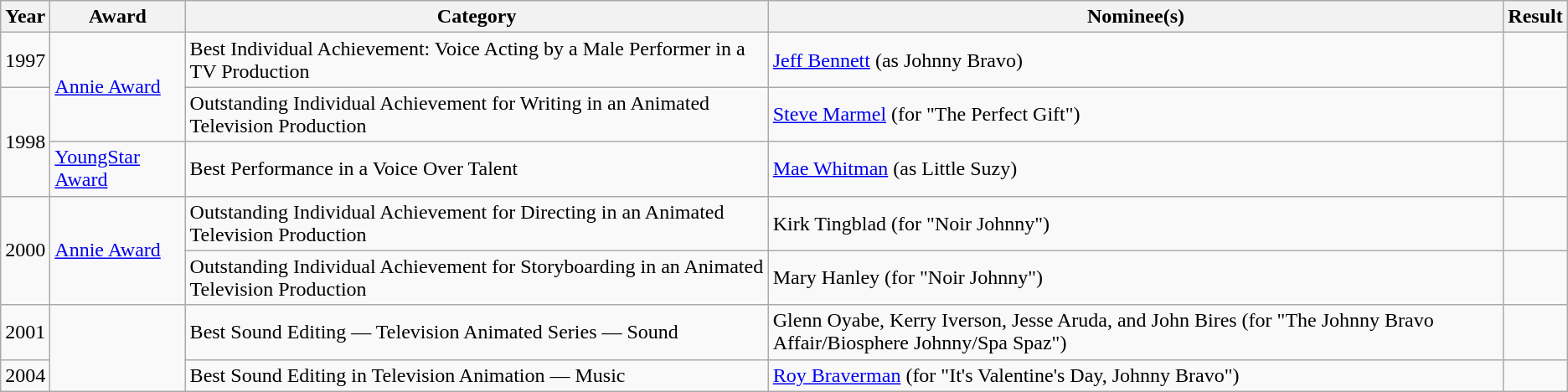<table class="wikitable sortable">
<tr>
<th>Year</th>
<th>Award</th>
<th>Category</th>
<th>Nominee(s)</th>
<th>Result</th>
</tr>
<tr>
<td>1997</td>
<td rowspan="2"><a href='#'>Annie Award</a></td>
<td>Best Individual Achievement: Voice Acting by a Male Performer in a TV Production</td>
<td><a href='#'>Jeff Bennett</a> (as Johnny Bravo)</td>
<td></td>
</tr>
<tr>
<td rowspan="2">1998</td>
<td>Outstanding Individual Achievement for Writing in an Animated Television Production</td>
<td><a href='#'>Steve Marmel</a> (for "The Perfect Gift")</td>
<td></td>
</tr>
<tr>
<td><a href='#'>YoungStar Award</a></td>
<td>Best Performance in a Voice Over Talent</td>
<td><a href='#'>Mae Whitman</a> (as Little Suzy)</td>
<td></td>
</tr>
<tr>
<td rowspan="2">2000</td>
<td rowspan="2"><a href='#'>Annie Award</a></td>
<td>Outstanding Individual Achievement for Directing in an Animated Television Production</td>
<td>Kirk Tingblad (for "Noir Johnny")</td>
<td></td>
</tr>
<tr>
<td>Outstanding Individual Achievement for Storyboarding in an Animated Television Production</td>
<td>Mary Hanley (for "Noir Johnny")</td>
<td></td>
</tr>
<tr>
<td>2001</td>
<td rowspan="2"></td>
<td>Best Sound Editing — Television Animated Series — Sound</td>
<td>Glenn Oyabe, Kerry Iverson, Jesse Aruda, and John Bires (for "The Johnny Bravo Affair/Biosphere Johnny/Spa Spaz")</td>
<td></td>
</tr>
<tr>
<td>2004</td>
<td>Best Sound Editing in Television Animation — Music</td>
<td><a href='#'>Roy Braverman</a> (for "It's Valentine's Day, Johnny Bravo")</td>
<td></td>
</tr>
</table>
